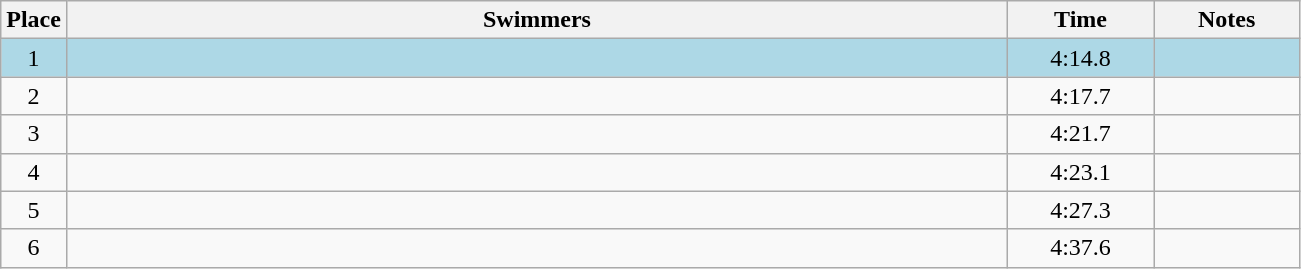<table class=wikitable style="text-align:center">
<tr>
<th>Place</th>
<th width=620>Swimmers</th>
<th width=90>Time</th>
<th width=90>Notes</th>
</tr>
<tr bgcolor=lightblue>
<td>1</td>
<td align=left></td>
<td>4:14.8</td>
<td></td>
</tr>
<tr>
<td>2</td>
<td align=left></td>
<td>4:17.7</td>
<td></td>
</tr>
<tr>
<td>3</td>
<td align=left></td>
<td>4:21.7</td>
<td></td>
</tr>
<tr>
<td>4</td>
<td align=left></td>
<td>4:23.1</td>
<td></td>
</tr>
<tr>
<td>5</td>
<td align=left></td>
<td>4:27.3</td>
<td></td>
</tr>
<tr>
<td>6</td>
<td align=left></td>
<td>4:37.6</td>
<td></td>
</tr>
</table>
